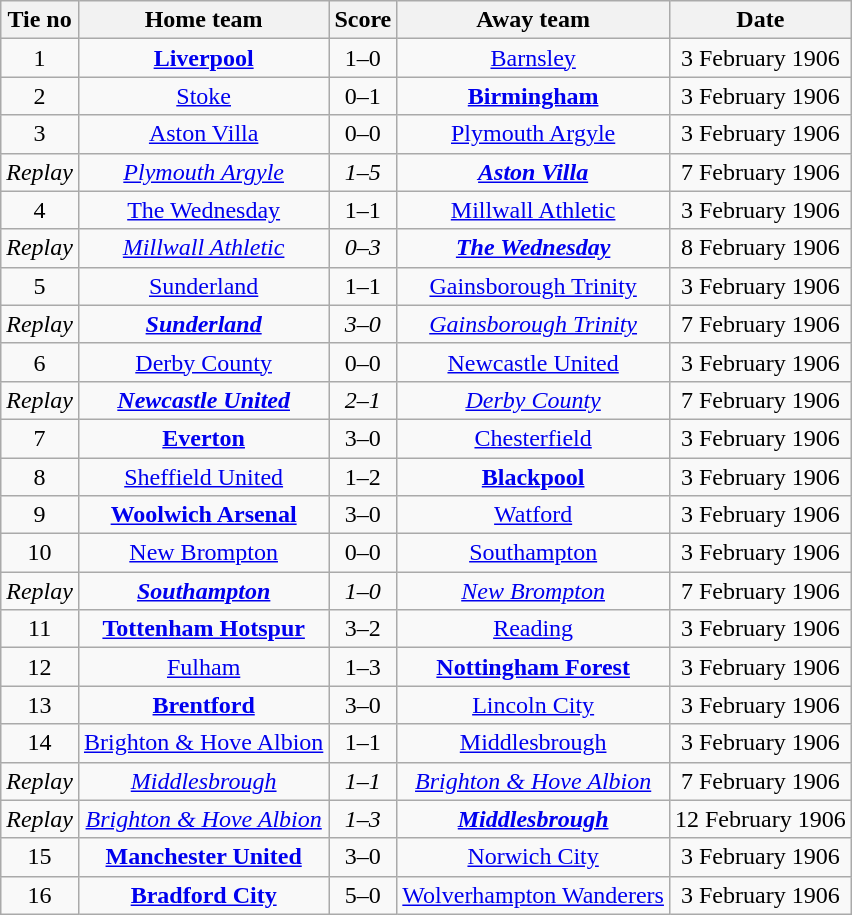<table class="wikitable" style="text-align: center">
<tr>
<th>Tie no</th>
<th>Home team</th>
<th>Score</th>
<th>Away team</th>
<th>Date</th>
</tr>
<tr>
<td>1</td>
<td><strong><a href='#'>Liverpool</a></strong></td>
<td>1–0</td>
<td><a href='#'>Barnsley</a></td>
<td>3 February 1906</td>
</tr>
<tr>
<td>2</td>
<td><a href='#'>Stoke</a></td>
<td>0–1</td>
<td><strong><a href='#'>Birmingham</a></strong></td>
<td>3 February 1906</td>
</tr>
<tr>
<td>3</td>
<td><a href='#'>Aston Villa</a></td>
<td>0–0</td>
<td><a href='#'>Plymouth Argyle</a></td>
<td>3 February 1906</td>
</tr>
<tr>
<td><em>Replay</em></td>
<td><em><a href='#'>Plymouth Argyle</a></em></td>
<td><em>1–5</em></td>
<td><strong><em><a href='#'>Aston Villa</a></em></strong></td>
<td>7 February 1906</td>
</tr>
<tr>
<td>4</td>
<td><a href='#'>The Wednesday</a></td>
<td>1–1</td>
<td><a href='#'>Millwall Athletic</a></td>
<td>3 February 1906</td>
</tr>
<tr>
<td><em>Replay</em></td>
<td><em><a href='#'>Millwall Athletic</a></em></td>
<td><em>0–3</em></td>
<td><strong><em><a href='#'>The Wednesday</a></em></strong></td>
<td>8 February 1906</td>
</tr>
<tr>
<td>5</td>
<td><a href='#'>Sunderland</a></td>
<td>1–1</td>
<td><a href='#'>Gainsborough Trinity</a></td>
<td>3 February 1906</td>
</tr>
<tr>
<td><em>Replay</em></td>
<td><strong><em><a href='#'>Sunderland</a></em></strong></td>
<td><em>3–0</em></td>
<td><em><a href='#'>Gainsborough Trinity</a></em></td>
<td>7 February 1906</td>
</tr>
<tr>
<td>6</td>
<td><a href='#'>Derby County</a></td>
<td>0–0</td>
<td><a href='#'>Newcastle United</a></td>
<td>3 February 1906</td>
</tr>
<tr>
<td><em>Replay</em></td>
<td><strong><em><a href='#'>Newcastle United</a></em></strong></td>
<td><em>2–1</em></td>
<td><em><a href='#'>Derby County</a></em></td>
<td>7 February 1906</td>
</tr>
<tr>
<td>7</td>
<td><strong><a href='#'>Everton</a></strong></td>
<td>3–0</td>
<td><a href='#'>Chesterfield</a></td>
<td>3 February 1906</td>
</tr>
<tr>
<td>8</td>
<td><a href='#'>Sheffield United</a></td>
<td>1–2</td>
<td><strong><a href='#'>Blackpool</a></strong></td>
<td>3 February 1906</td>
</tr>
<tr>
<td>9</td>
<td><strong><a href='#'>Woolwich Arsenal</a></strong></td>
<td>3–0</td>
<td><a href='#'>Watford</a></td>
<td>3 February 1906</td>
</tr>
<tr>
<td>10</td>
<td><a href='#'>New Brompton</a></td>
<td>0–0</td>
<td><a href='#'>Southampton</a></td>
<td>3 February 1906</td>
</tr>
<tr>
<td><em>Replay</em></td>
<td><strong><em><a href='#'>Southampton</a></em></strong></td>
<td><em>1–0</em></td>
<td><em><a href='#'>New Brompton</a></em></td>
<td>7 February 1906</td>
</tr>
<tr>
<td>11</td>
<td><strong><a href='#'>Tottenham Hotspur</a></strong></td>
<td>3–2</td>
<td><a href='#'>Reading</a></td>
<td>3 February 1906</td>
</tr>
<tr>
<td>12</td>
<td><a href='#'>Fulham</a></td>
<td>1–3</td>
<td><strong><a href='#'>Nottingham Forest</a></strong></td>
<td>3 February 1906</td>
</tr>
<tr>
<td>13</td>
<td><strong><a href='#'>Brentford</a></strong></td>
<td>3–0</td>
<td><a href='#'>Lincoln City</a></td>
<td>3 February 1906</td>
</tr>
<tr>
<td>14</td>
<td><a href='#'>Brighton & Hove Albion</a></td>
<td>1–1</td>
<td><a href='#'>Middlesbrough</a></td>
<td>3 February 1906</td>
</tr>
<tr>
<td><em>Replay</em></td>
<td><em><a href='#'>Middlesbrough</a></em></td>
<td><em>1–1</em></td>
<td><em><a href='#'>Brighton & Hove Albion</a></em></td>
<td>7 February 1906</td>
</tr>
<tr>
<td><em>Replay</em></td>
<td><em><a href='#'>Brighton & Hove Albion</a></em></td>
<td><em>1–3</em></td>
<td><strong><em><a href='#'>Middlesbrough</a></em></strong></td>
<td>12 February 1906</td>
</tr>
<tr>
<td>15</td>
<td><strong><a href='#'>Manchester United</a></strong></td>
<td>3–0</td>
<td><a href='#'>Norwich City</a></td>
<td>3 February 1906</td>
</tr>
<tr>
<td>16</td>
<td><strong><a href='#'>Bradford City</a></strong></td>
<td>5–0</td>
<td><a href='#'>Wolverhampton Wanderers</a></td>
<td>3 February 1906</td>
</tr>
</table>
